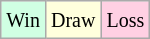<table class="wikitable">
<tr>
<td style="background-color: #d0ffe3;"><small>Win</small></td>
<td style="background-color: #ffffdd;"><small>Draw</small></td>
<td style="background-color: #ffd0e3;"><small>Loss</small></td>
</tr>
</table>
